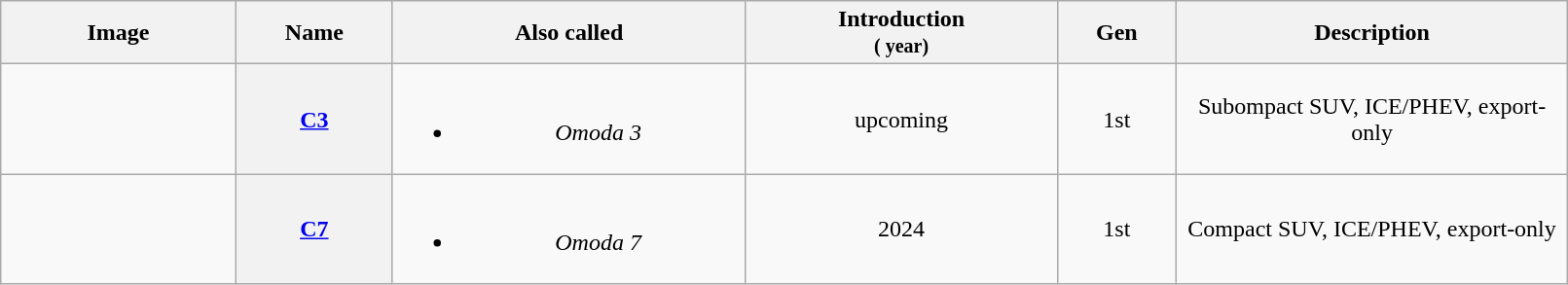<table class="wikitable sortable" style="text-align: center; width: 85%">
<tr>
<th class="unsortable" width="15%">Image</th>
<th>Name</th>
<th class="unsortable">Also called</th>
<th>Introduction<br><small>( year)</small></th>
<th>Gen</th>
<th class="unsortable" width="25%">Description</th>
</tr>
<tr>
<td></td>
<th><a href='#'>C3</a></th>
<td><br><ul><li><em>Omoda 3</em></li></ul></td>
<td>upcoming</td>
<td>1st</td>
<td>Subompact SUV, ICE/PHEV, export-only</td>
</tr>
<tr>
<td></td>
<th><a href='#'>C7</a></th>
<td><br><ul><li><em>Omoda 7</em></li></ul></td>
<td>2024</td>
<td>1st</td>
<td>Compact SUV, ICE/PHEV, export-only</td>
</tr>
</table>
